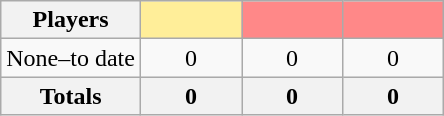<table class="wikitable" style="text-align:center;">
<tr style="text-align:center;">
<th>Players</th>
<th style="width:60px; background:#fe9;"></th>
<th style="width:60px; background:#ff8888;"></th>
<th style="width:60px; background:#ff8888;"></th>
</tr>
<tr>
<td>None–to date</td>
<td>0</td>
<td>0</td>
<td>0</td>
</tr>
<tr>
<th>Totals</th>
<th>0</th>
<th>0</th>
<th>0</th>
</tr>
</table>
